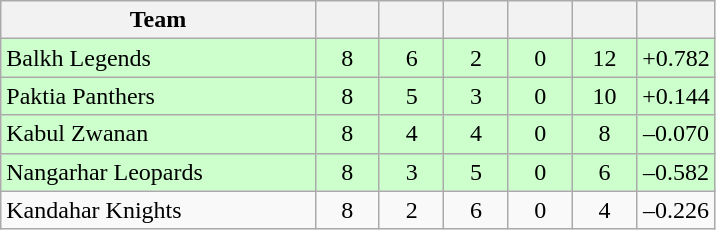<table class="wikitable sortable" style="text-align: center">
<tr>
<th style="width:44%">Team</th>
<th style="width:9%"></th>
<th style="width:9%"></th>
<th style="width:9%"></th>
<th style="width:9%"></th>
<th style="width:9%"></th>
<th style="width:15%"></th>
</tr>
<tr style="background:#cfc;">
<td style="text-align:left;">Balkh Legends</td>
<td>8</td>
<td>6</td>
<td>2</td>
<td>0</td>
<td>12</td>
<td>+0.782</td>
</tr>
<tr style="background:#cfc;">
<td style="text-align:left;">Paktia Panthers</td>
<td>8</td>
<td>5</td>
<td>3</td>
<td>0</td>
<td>10</td>
<td>+0.144</td>
</tr>
<tr style="background:#cfc;">
<td style="text-align:left;">Kabul Zwanan</td>
<td>8</td>
<td>4</td>
<td>4</td>
<td>0</td>
<td>8</td>
<td>–0.070</td>
</tr>
<tr style="background:#cfc;">
<td style="text-align:left;">Nangarhar Leopards</td>
<td>8</td>
<td>3</td>
<td>5</td>
<td>0</td>
<td>6</td>
<td>–0.582</td>
</tr>
<tr>
<td style="text-align:left;">Kandahar Knights</td>
<td>8</td>
<td>2</td>
<td>6</td>
<td>0</td>
<td>4</td>
<td>–0.226</td>
</tr>
</table>
